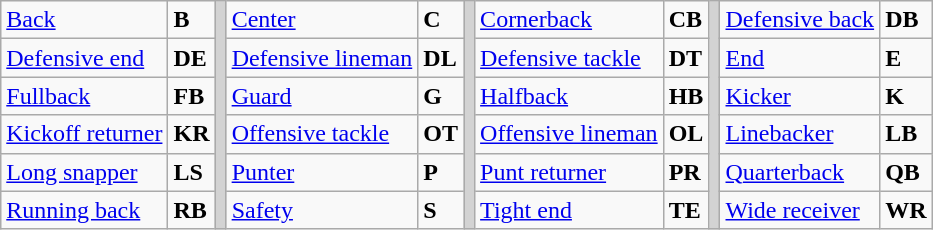<table class="wikitable">
<tr>
<td><a href='#'>Back</a></td>
<td><strong>B</strong></td>
<td rowSpan="6" style="background-color:lightgrey;"></td>
<td><a href='#'>Center</a></td>
<td><strong>C</strong></td>
<td rowSpan="6" style="background-color:lightgrey;"></td>
<td><a href='#'>Cornerback</a></td>
<td><strong>CB</strong></td>
<td rowSpan="6" style="background-color:lightgrey;"></td>
<td><a href='#'>Defensive back</a></td>
<td><strong>DB</strong></td>
</tr>
<tr>
<td><a href='#'>Defensive end</a></td>
<td><strong>DE</strong></td>
<td><a href='#'>Defensive lineman</a></td>
<td><strong>DL</strong></td>
<td><a href='#'>Defensive tackle</a></td>
<td><strong>DT</strong></td>
<td><a href='#'>End</a></td>
<td><strong>E</strong></td>
</tr>
<tr>
<td><a href='#'>Fullback</a></td>
<td><strong>FB</strong></td>
<td><a href='#'>Guard</a></td>
<td><strong>G</strong></td>
<td><a href='#'>Halfback</a></td>
<td><strong>HB</strong></td>
<td><a href='#'>Kicker</a></td>
<td><strong>K</strong></td>
</tr>
<tr>
<td><a href='#'>Kickoff returner</a></td>
<td><strong>KR</strong></td>
<td><a href='#'>Offensive tackle</a></td>
<td><strong>OT</strong></td>
<td><a href='#'>Offensive lineman</a></td>
<td><strong>OL</strong></td>
<td><a href='#'>Linebacker</a></td>
<td><strong>LB</strong></td>
</tr>
<tr>
<td><a href='#'>Long snapper</a></td>
<td><strong>LS</strong></td>
<td><a href='#'>Punter</a></td>
<td><strong>P</strong></td>
<td><a href='#'>Punt returner</a></td>
<td><strong>PR</strong></td>
<td><a href='#'>Quarterback</a></td>
<td><strong>QB</strong></td>
</tr>
<tr>
<td><a href='#'>Running back</a></td>
<td><strong>RB</strong></td>
<td><a href='#'>Safety</a></td>
<td><strong>S</strong></td>
<td><a href='#'>Tight end</a></td>
<td><strong>TE</strong></td>
<td><a href='#'>Wide receiver</a></td>
<td><strong>WR</strong></td>
</tr>
</table>
